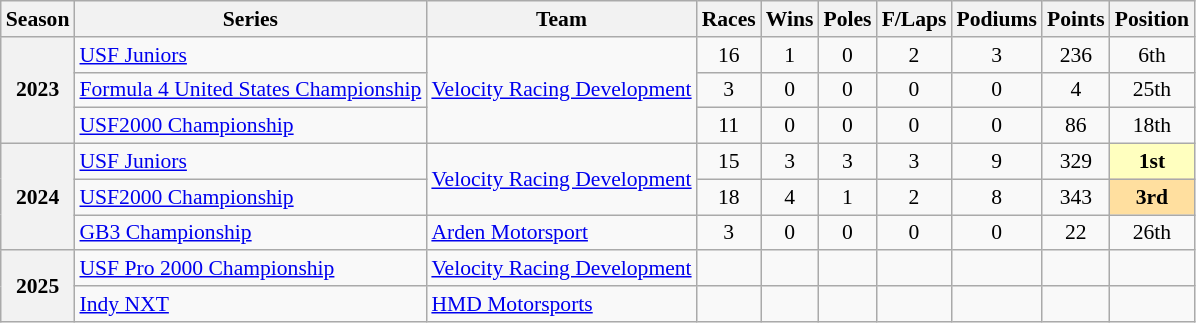<table class="wikitable" style="font-size: 90%; text-align:center">
<tr>
<th>Season</th>
<th>Series</th>
<th>Team</th>
<th>Races</th>
<th>Wins</th>
<th><strong>Poles</strong></th>
<th>F/Laps</th>
<th>Podiums</th>
<th>Points</th>
<th>Position</th>
</tr>
<tr>
<th rowspan="3">2023</th>
<td align="left"><a href='#'>USF Juniors</a></td>
<td rowspan="3" align="left"><a href='#'>Velocity Racing Development</a></td>
<td>16</td>
<td>1</td>
<td>0</td>
<td>2</td>
<td>3</td>
<td>236</td>
<td>6th</td>
</tr>
<tr>
<td align="left"><a href='#'>Formula 4 United States Championship</a></td>
<td>3</td>
<td>0</td>
<td>0</td>
<td>0</td>
<td>0</td>
<td>4</td>
<td>25th</td>
</tr>
<tr>
<td align="left"><a href='#'>USF2000 Championship</a></td>
<td>11</td>
<td>0</td>
<td>0</td>
<td>0</td>
<td>0</td>
<td>86</td>
<td>18th</td>
</tr>
<tr>
<th rowspan="3">2024</th>
<td align="left"><a href='#'>USF Juniors</a></td>
<td rowspan="2" align="left"><a href='#'>Velocity Racing Development</a></td>
<td>15</td>
<td>3</td>
<td>3</td>
<td>3</td>
<td>9</td>
<td>329</td>
<td style="background:#FFFFBF;"><strong>1st</strong></td>
</tr>
<tr>
<td align="left"><a href='#'>USF2000 Championship</a></td>
<td>18</td>
<td>4</td>
<td>1</td>
<td>2</td>
<td>8</td>
<td>343</td>
<td style="background:#FFDF9F;"><strong>3rd</strong></td>
</tr>
<tr>
<td align=left><a href='#'>GB3 Championship</a></td>
<td align=left><a href='#'>Arden Motorsport</a></td>
<td>3</td>
<td>0</td>
<td>0</td>
<td>0</td>
<td>0</td>
<td>22</td>
<td>26th</td>
</tr>
<tr>
<th rowspan="2">2025</th>
<td align=left><a href='#'>USF Pro 2000 Championship</a></td>
<td align=left><a href='#'>Velocity Racing Development</a></td>
<td></td>
<td></td>
<td></td>
<td></td>
<td></td>
<td></td>
<td></td>
</tr>
<tr>
<td align="left"><a href='#'>Indy NXT</a></td>
<td align="left"><a href='#'>HMD Motorsports</a></td>
<td></td>
<td></td>
<td></td>
<td></td>
<td></td>
<td></td>
<td></td>
</tr>
</table>
